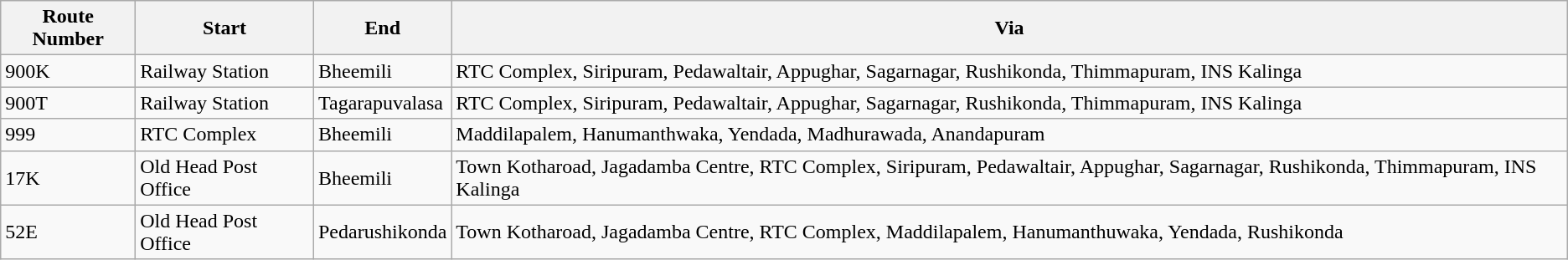<table class="sortable wikitable">
<tr>
<th>Route Number</th>
<th>Start</th>
<th>End</th>
<th>Via</th>
</tr>
<tr>
<td>900K</td>
<td>Railway Station</td>
<td>Bheemili</td>
<td>RTC Complex, Siripuram, Pedawaltair, Appughar, Sagarnagar, Rushikonda, Thimmapuram, INS Kalinga</td>
</tr>
<tr>
<td>900T</td>
<td>Railway Station</td>
<td>Tagarapuvalasa</td>
<td>RTC Complex, Siripuram, Pedawaltair, Appughar, Sagarnagar, Rushikonda, Thimmapuram, INS Kalinga</td>
</tr>
<tr>
<td>999</td>
<td>RTC Complex</td>
<td>Bheemili</td>
<td>Maddilapalem, Hanumanthwaka, Yendada, Madhurawada, Anandapuram</td>
</tr>
<tr>
<td>17K</td>
<td>Old Head Post Office</td>
<td>Bheemili</td>
<td>Town Kotharoad, Jagadamba Centre, RTC Complex, Siripuram, Pedawaltair, Appughar, Sagarnagar, Rushikonda, Thimmapuram, INS Kalinga</td>
</tr>
<tr>
<td>52E</td>
<td>Old Head Post Office</td>
<td>Pedarushikonda</td>
<td>Town Kotharoad, Jagadamba Centre, RTC Complex, Maddilapalem, Hanumanthuwaka, Yendada, Rushikonda</td>
</tr>
</table>
